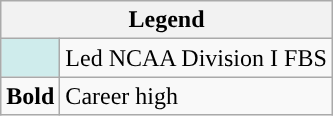<table class="wikitable">
<tr>
<th colspan="2">Legend</th>
</tr>
<tr>
<td style="background:#cfecec;"></td>
<td>Led NCAA Division I FBS</td>
</tr>
<tr>
<td><strong>Bold</strong></td>
<td>Career high</td>
</tr>
</table>
